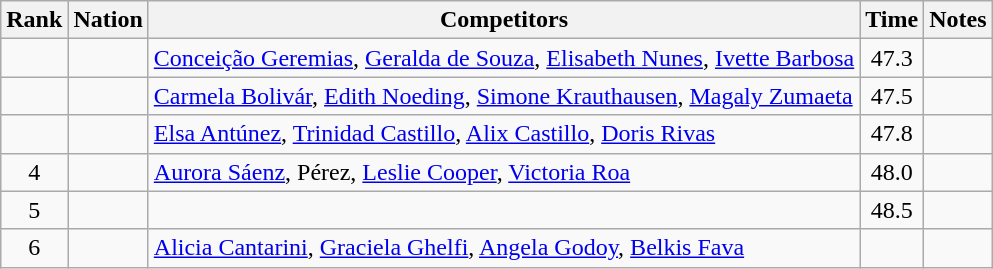<table class="wikitable sortable" style="text-align:center">
<tr>
<th>Rank</th>
<th>Nation</th>
<th>Competitors</th>
<th>Time</th>
<th>Notes</th>
</tr>
<tr>
<td></td>
<td align=left></td>
<td align=left><a href='#'>Conceição Geremias</a>, <a href='#'>Geralda de Souza</a>, <a href='#'>Elisabeth Nunes</a>, <a href='#'>Ivette Barbosa</a></td>
<td>47.3</td>
<td></td>
</tr>
<tr>
<td></td>
<td align=left></td>
<td align=left><a href='#'>Carmela Bolivár</a>, <a href='#'>Edith Noeding</a>, <a href='#'>Simone Krauthausen</a>, <a href='#'>Magaly Zumaeta</a></td>
<td>47.5</td>
<td></td>
</tr>
<tr>
<td></td>
<td align=left></td>
<td align=left><a href='#'>Elsa Antúnez</a>, <a href='#'>Trinidad Castillo</a>, <a href='#'>Alix Castillo</a>, <a href='#'>Doris Rivas</a></td>
<td>47.8</td>
<td></td>
</tr>
<tr>
<td>4</td>
<td align=left></td>
<td align=left><a href='#'>Aurora Sáenz</a>, Pérez, <a href='#'>Leslie Cooper</a>, <a href='#'>Victoria Roa</a></td>
<td>48.0</td>
<td></td>
</tr>
<tr>
<td>5</td>
<td align=left></td>
<td align=left></td>
<td>48.5</td>
<td></td>
</tr>
<tr>
<td>6</td>
<td align=left></td>
<td align=left><a href='#'>Alicia Cantarini</a>, <a href='#'>Graciela Ghelfi</a>, <a href='#'>Angela Godoy</a>, <a href='#'>Belkis Fava</a></td>
<td></td>
<td></td>
</tr>
</table>
